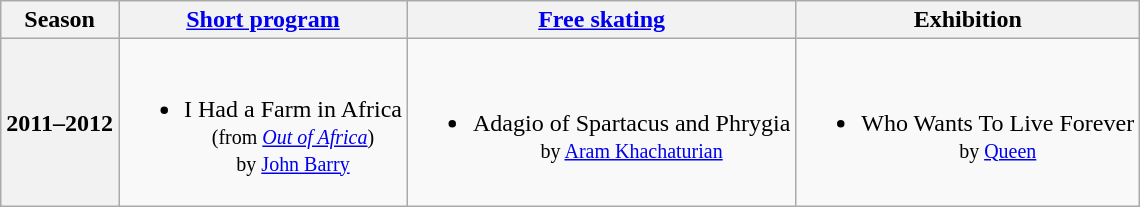<table class=wikitable style=text-align:center>
<tr>
<th>Season</th>
<th><a href='#'>Short program</a></th>
<th><a href='#'>Free skating</a></th>
<th>Exhibition</th>
</tr>
<tr>
<th>2011–2012 <br> </th>
<td><br><ul><li>I Had a Farm in Africa <br><small> (from <em><a href='#'>Out of Africa</a></em>) <br> by <a href='#'>John Barry</a> </small></li></ul></td>
<td><br><ul><li>Adagio of Spartacus and Phrygia <br><small> by <a href='#'>Aram Khachaturian</a> </small></li></ul></td>
<td><br><ul><li>Who Wants To Live Forever <br><small> by <a href='#'>Queen</a> </small></li></ul></td>
</tr>
</table>
